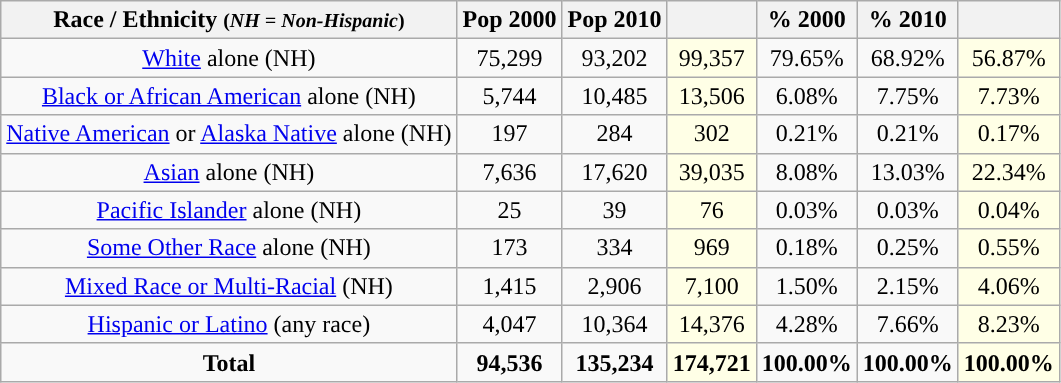<table class="wikitable" style="text-align:center;">
<tr>
<th>Race / Ethnicity <small>(<em>NH = Non-Hispanic</em>)</small></th>
<th>Pop 2000</th>
<th>Pop 2010</th>
<th></th>
<th>% 2000</th>
<th>% 2010</th>
<th></th>
</tr>
<tr>
<td><a href='#'>White</a> alone (NH)</td>
<td>75,299</td>
<td>93,202</td>
<td style='background: #ffffe6;'>99,357</td>
<td>79.65%</td>
<td>68.92%</td>
<td style='background: #ffffe6;'>56.87%</td>
</tr>
<tr>
<td><a href='#'>Black or African American</a> alone (NH)</td>
<td>5,744</td>
<td>10,485</td>
<td style='background: #ffffe6;'>13,506</td>
<td>6.08%</td>
<td>7.75%</td>
<td style='background: #ffffe6;'>7.73%</td>
</tr>
<tr>
<td><a href='#'>Native American</a> or <a href='#'>Alaska Native</a> alone (NH)</td>
<td>197</td>
<td>284</td>
<td style='background: #ffffe6;'>302</td>
<td>0.21%</td>
<td>0.21%</td>
<td style='background: #ffffe6;'>0.17%</td>
</tr>
<tr>
<td><a href='#'>Asian</a> alone (NH)</td>
<td>7,636</td>
<td>17,620</td>
<td style='background: #ffffe6;'>39,035</td>
<td>8.08%</td>
<td>13.03%</td>
<td style='background: #ffffe6;'>22.34%</td>
</tr>
<tr>
<td><a href='#'>Pacific Islander</a> alone (NH)</td>
<td>25</td>
<td>39</td>
<td style='background: #ffffe6;'>76</td>
<td>0.03%</td>
<td>0.03%</td>
<td style='background: #ffffe6;'>0.04%</td>
</tr>
<tr>
<td><a href='#'>Some Other Race</a> alone (NH)</td>
<td>173</td>
<td>334</td>
<td style='background: #ffffe6;'>969</td>
<td>0.18%</td>
<td>0.25%</td>
<td style='background: #ffffe6;'>0.55%</td>
</tr>
<tr>
<td><a href='#'>Mixed Race or Multi-Racial</a> (NH)</td>
<td>1,415</td>
<td>2,906</td>
<td style='background: #ffffe6;'>7,100</td>
<td>1.50%</td>
<td>2.15%</td>
<td style='background: #ffffe6;'>4.06%</td>
</tr>
<tr>
<td><a href='#'>Hispanic or Latino</a> (any race)</td>
<td>4,047</td>
<td>10,364</td>
<td style='background: #ffffe6;'>14,376</td>
<td>4.28%</td>
<td>7.66%</td>
<td style='background: #ffffe6;'>8.23%</td>
</tr>
<tr>
<td><strong>Total</strong></td>
<td><strong>94,536</strong></td>
<td><strong>135,234</strong></td>
<td style='background: #ffffe6;'><strong>174,721</strong></td>
<td><strong>100.00%</strong></td>
<td><strong>100.00%</strong></td>
<td style='background: #ffffe6;'><strong>100.00%</strong></td>
</tr>
</table>
